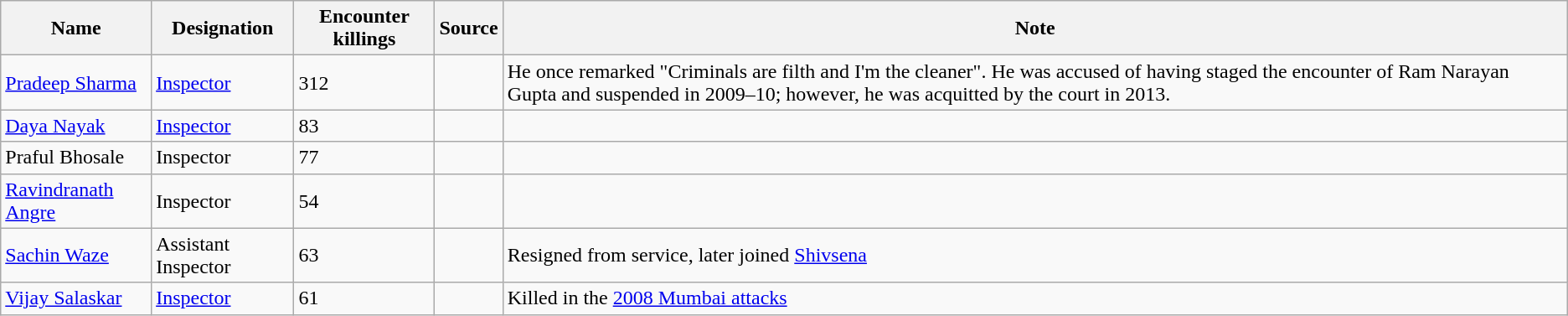<table class="wikitable sortable">
<tr>
<th>Name</th>
<th>Designation</th>
<th>Encounter killings</th>
<th>Source</th>
<th>Note</th>
</tr>
<tr>
<td><a href='#'>Pradeep Sharma</a></td>
<td><a href='#'>Inspector</a></td>
<td>312</td>
<td></td>
<td>He once remarked "Criminals are filth and I'm the cleaner". He was accused of having staged the encounter of Ram Narayan Gupta and suspended in 2009–10; however, he was acquitted by the court in 2013.</td>
</tr>
<tr>
<td><a href='#'>Daya Nayak</a></td>
<td><a href='#'>Inspector</a></td>
<td>83</td>
<td></td>
<td></td>
</tr>
<tr>
<td>Praful Bhosale</td>
<td>Inspector</td>
<td>77</td>
<td></td>
<td></td>
</tr>
<tr>
<td><a href='#'>Ravindranath Angre</a></td>
<td>Inspector</td>
<td>54</td>
<td></td>
<td></td>
</tr>
<tr>
<td><a href='#'>Sachin Waze</a></td>
<td>Assistant Inspector</td>
<td>63</td>
<td></td>
<td>Resigned from service, later joined <a href='#'>Shivsena</a></td>
</tr>
<tr>
<td><a href='#'>Vijay Salaskar</a></td>
<td><a href='#'>Inspector</a></td>
<td>61</td>
<td></td>
<td>Killed in the <a href='#'>2008 Mumbai attacks</a></td>
</tr>
</table>
